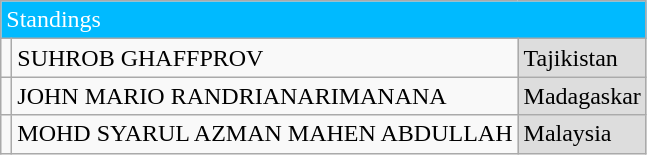<table class="wikitable">
<tr>
<td colspan="3" style="background:#00baff;color:#fff">Standings</td>
</tr>
<tr>
<td></td>
<td>SUHROB GHAFFPROV</td>
<td style="background:#dddddd"> Tajikistan</td>
</tr>
<tr>
<td></td>
<td>JOHN MARIO RANDRIANARIMANANA</td>
<td style="background:#dddddd">Madagaskar</td>
</tr>
<tr>
<td></td>
<td>MOHD SYARUL AZMAN MAHEN ABDULLAH</td>
<td style="background:#dddddd"> Malaysia</td>
</tr>
</table>
